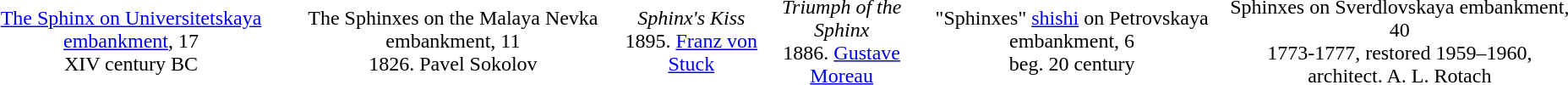<table class="graytable" style="text-align:center">
<tr>
<td></td>
<td></td>
<td></td>
<td></td>
<td></td>
<td></td>
</tr>
<tr>
<td><a href='#'>The Sphinx on Universitetskaya embankment</a>, 17<br>XIV century BC</td>
<td>The Sphinxes on the Malaya Nevka embankment, 11<br>1826. Pavel Sokolov</td>
<td><em>Sphinx's Kiss</em><br> 1895. <a href='#'>Franz von Stuck</a></td>
<td><em>Triumph of the Sphinx</em><br> 1886. <a href='#'>Gustave Moreau</a></td>
<td>"Sphinxes" <a href='#'>shishi</a> on Petrovskaya embankment, 6<br> beg. 20 century</td>
<td>Sphinxes on Sverdlovskaya embankment, 40<br>1773-1777, restored 1959–1960, architect. A. L. Rotach</td>
</tr>
</table>
